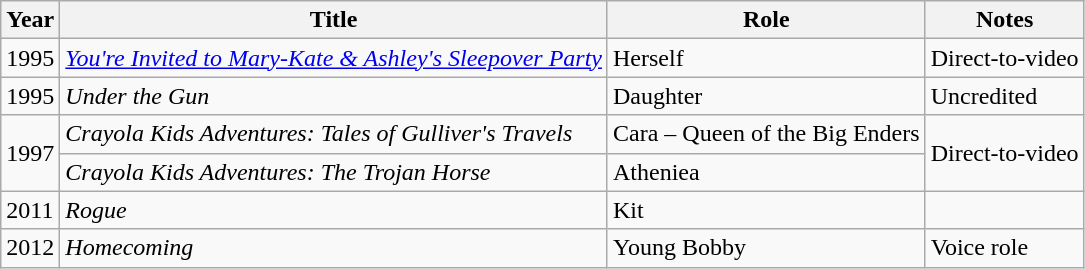<table class="wikitable sortable">
<tr>
<th>Year</th>
<th>Title</th>
<th>Role</th>
<th class="unsortable">Notes</th>
</tr>
<tr>
<td>1995</td>
<td><em><a href='#'>You're Invited to Mary-Kate & Ashley's Sleepover Party</a></em></td>
<td>Herself</td>
<td>Direct-to-video</td>
</tr>
<tr>
<td>1995</td>
<td><em>Under the Gun</em></td>
<td>Daughter</td>
<td>Uncredited</td>
</tr>
<tr>
<td rowspan=2>1997</td>
<td><em>Crayola Kids Adventures: Tales of Gulliver's Travels</em></td>
<td>Cara – Queen of the Big Enders</td>
<td rowspan=2>Direct-to-video</td>
</tr>
<tr>
<td><em>Crayola Kids Adventures: The Trojan Horse</em></td>
<td>Atheniea</td>
</tr>
<tr>
<td>2011</td>
<td><em>Rogue</em></td>
<td>Kit</td>
<td></td>
</tr>
<tr>
<td>2012</td>
<td><em>Homecoming</em></td>
<td>Young Bobby</td>
<td>Voice role</td>
</tr>
</table>
